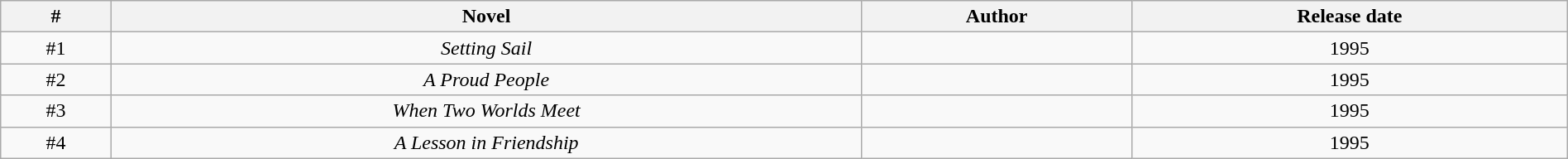<table class="wikitable sortable" width="100%" border="1" style="font-size: 100%; text-align:center">
<tr>
<th>#</th>
<th>Novel</th>
<th>Author</th>
<th>Release date</th>
</tr>
<tr>
<td>#1</td>
<td><em>Setting Sail</em></td>
<td></td>
<td>1995</td>
</tr>
<tr>
<td>#2</td>
<td><em>A Proud People</em></td>
<td></td>
<td>1995</td>
</tr>
<tr>
<td>#3</td>
<td><em>When Two Worlds Meet</em></td>
<td></td>
<td>1995</td>
</tr>
<tr>
<td>#4</td>
<td><em>A Lesson in Friendship</em></td>
<td></td>
<td>1995</td>
</tr>
</table>
